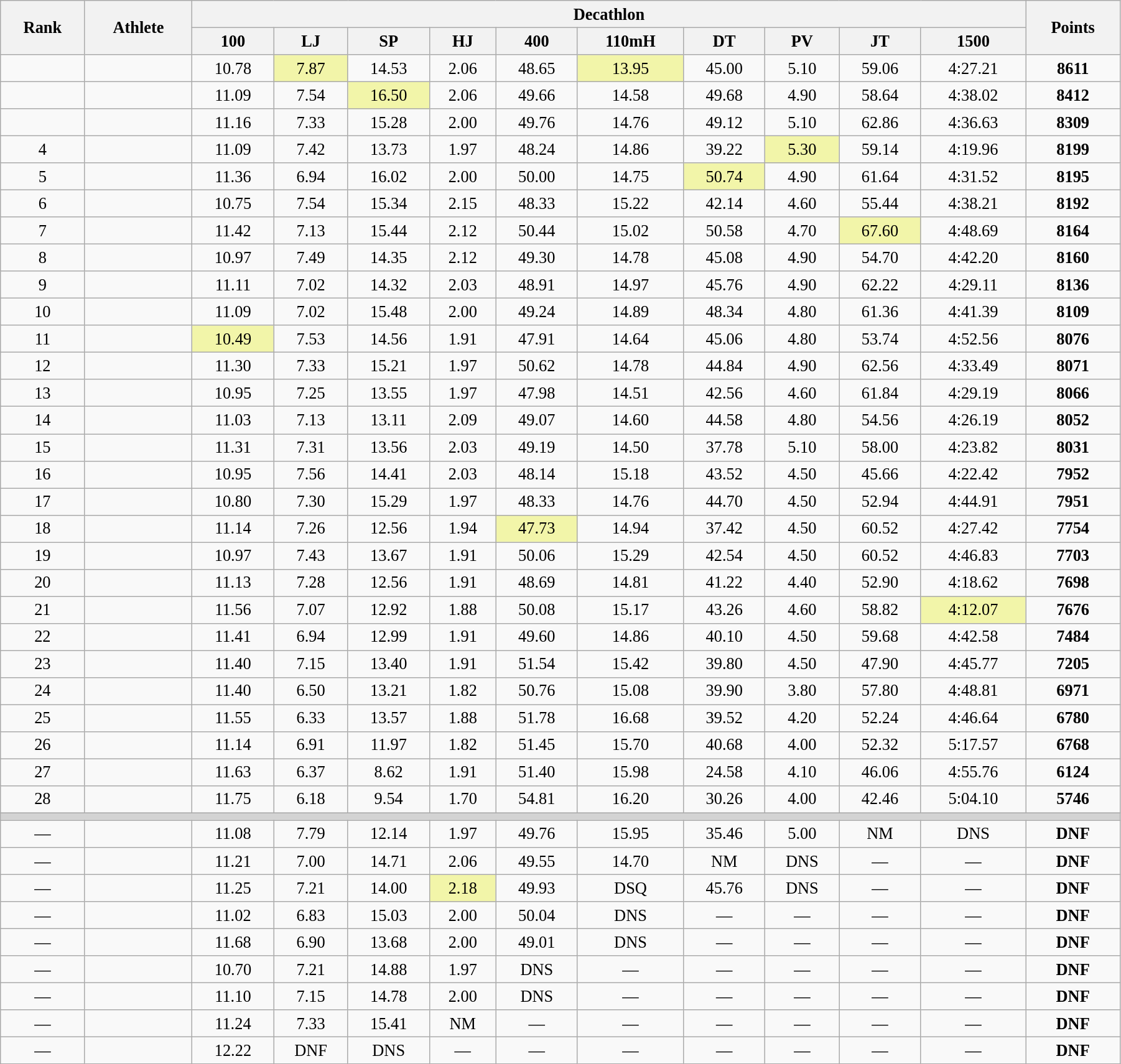<table class="wikitable sortable" style=" text-align:center; font-size:110%;" width="95%">
<tr>
<th rowspan="2">Rank</th>
<th rowspan="2">Athlete</th>
<th colspan="10">Decathlon</th>
<th rowspan="2">Points</th>
</tr>
<tr>
<th>100</th>
<th>LJ</th>
<th>SP</th>
<th>HJ</th>
<th>400</th>
<th>110mH</th>
<th>DT</th>
<th>PV</th>
<th>JT</th>
<th>1500</th>
</tr>
<tr>
<td></td>
<td align=left></td>
<td>10.78</td>
<td bgcolor=#F2F5A9>7.87</td>
<td>14.53</td>
<td>2.06</td>
<td>48.65</td>
<td bgcolor=#F2F5A9>13.95</td>
<td>45.00</td>
<td>5.10</td>
<td>59.06</td>
<td>4:27.21</td>
<td><strong>8611</strong></td>
</tr>
<tr>
<td></td>
<td align=left></td>
<td>11.09</td>
<td>7.54</td>
<td bgcolor=#F2F5A9>16.50</td>
<td>2.06</td>
<td>49.66</td>
<td>14.58</td>
<td>49.68</td>
<td>4.90</td>
<td>58.64</td>
<td>4:38.02</td>
<td><strong>8412</strong></td>
</tr>
<tr>
<td></td>
<td align=left></td>
<td>11.16</td>
<td>7.33</td>
<td>15.28</td>
<td>2.00</td>
<td>49.76</td>
<td>14.76</td>
<td>49.12</td>
<td>5.10</td>
<td>62.86</td>
<td>4:36.63</td>
<td><strong>8309</strong></td>
</tr>
<tr>
<td>4</td>
<td align=left></td>
<td>11.09</td>
<td>7.42</td>
<td>13.73</td>
<td>1.97</td>
<td>48.24</td>
<td>14.86</td>
<td>39.22</td>
<td bgcolor=#F2F5A9>5.30</td>
<td>59.14</td>
<td>4:19.96</td>
<td><strong>8199</strong></td>
</tr>
<tr>
<td>5</td>
<td align=left></td>
<td>11.36</td>
<td>6.94</td>
<td>16.02</td>
<td>2.00</td>
<td>50.00</td>
<td>14.75</td>
<td bgcolor=#F2F5A9>50.74</td>
<td>4.90</td>
<td>61.64</td>
<td>4:31.52</td>
<td><strong>8195</strong></td>
</tr>
<tr>
<td>6</td>
<td align=left></td>
<td>10.75</td>
<td>7.54</td>
<td>15.34</td>
<td>2.15</td>
<td>48.33</td>
<td>15.22</td>
<td>42.14</td>
<td>4.60</td>
<td>55.44</td>
<td>4:38.21</td>
<td><strong>8192</strong></td>
</tr>
<tr>
<td>7</td>
<td align=left></td>
<td>11.42</td>
<td>7.13</td>
<td>15.44</td>
<td>2.12</td>
<td>50.44</td>
<td>15.02</td>
<td>50.58</td>
<td>4.70</td>
<td bgcolor=#F2F5A9>67.60</td>
<td>4:48.69</td>
<td><strong>8164</strong></td>
</tr>
<tr>
<td>8</td>
<td align=left></td>
<td>10.97</td>
<td>7.49</td>
<td>14.35</td>
<td>2.12</td>
<td>49.30</td>
<td>14.78</td>
<td>45.08</td>
<td>4.90</td>
<td>54.70</td>
<td>4:42.20</td>
<td><strong>8160</strong></td>
</tr>
<tr>
<td>9</td>
<td align=left></td>
<td>11.11</td>
<td>7.02</td>
<td>14.32</td>
<td>2.03</td>
<td>48.91</td>
<td>14.97</td>
<td>45.76</td>
<td>4.90</td>
<td>62.22</td>
<td>4:29.11</td>
<td><strong>8136</strong></td>
</tr>
<tr>
<td>10</td>
<td align=left></td>
<td>11.09</td>
<td>7.02</td>
<td>15.48</td>
<td>2.00</td>
<td>49.24</td>
<td>14.89</td>
<td>48.34</td>
<td>4.80</td>
<td>61.36</td>
<td>4:41.39</td>
<td><strong>8109</strong></td>
</tr>
<tr>
<td>11</td>
<td align=left></td>
<td bgcolor=#F2F5A9>10.49</td>
<td>7.53</td>
<td>14.56</td>
<td>1.91</td>
<td>47.91</td>
<td>14.64</td>
<td>45.06</td>
<td>4.80</td>
<td>53.74</td>
<td>4:52.56</td>
<td><strong>8076</strong></td>
</tr>
<tr>
<td>12</td>
<td align=left></td>
<td>11.30</td>
<td>7.33</td>
<td>15.21</td>
<td>1.97</td>
<td>50.62</td>
<td>14.78</td>
<td>44.84</td>
<td>4.90</td>
<td>62.56</td>
<td>4:33.49</td>
<td><strong>8071</strong></td>
</tr>
<tr>
<td>13</td>
<td align=left></td>
<td>10.95</td>
<td>7.25</td>
<td>13.55</td>
<td>1.97</td>
<td>47.98</td>
<td>14.51</td>
<td>42.56</td>
<td>4.60</td>
<td>61.84</td>
<td>4:29.19</td>
<td><strong>8066</strong></td>
</tr>
<tr>
<td>14</td>
<td align=left></td>
<td>11.03</td>
<td>7.13</td>
<td>13.11</td>
<td>2.09</td>
<td>49.07</td>
<td>14.60</td>
<td>44.58</td>
<td>4.80</td>
<td>54.56</td>
<td>4:26.19</td>
<td><strong>8052</strong></td>
</tr>
<tr>
<td>15</td>
<td align=left></td>
<td>11.31</td>
<td>7.31</td>
<td>13.56</td>
<td>2.03</td>
<td>49.19</td>
<td>14.50</td>
<td>37.78</td>
<td>5.10</td>
<td>58.00</td>
<td>4:23.82</td>
<td><strong>8031</strong></td>
</tr>
<tr>
<td>16</td>
<td align=left></td>
<td>10.95</td>
<td>7.56</td>
<td>14.41</td>
<td>2.03</td>
<td>48.14</td>
<td>15.18</td>
<td>43.52</td>
<td>4.50</td>
<td>45.66</td>
<td>4:22.42</td>
<td><strong>7952</strong></td>
</tr>
<tr>
<td>17</td>
<td align=left></td>
<td>10.80</td>
<td>7.30</td>
<td>15.29</td>
<td>1.97</td>
<td>48.33</td>
<td>14.76</td>
<td>44.70</td>
<td>4.50</td>
<td>52.94</td>
<td>4:44.91</td>
<td><strong>7951</strong></td>
</tr>
<tr>
<td>18</td>
<td align=left></td>
<td>11.14</td>
<td>7.26</td>
<td>12.56</td>
<td>1.94</td>
<td bgcolor=#F2F5A9>47.73</td>
<td>14.94</td>
<td>37.42</td>
<td>4.50</td>
<td>60.52</td>
<td>4:27.42</td>
<td><strong>7754</strong></td>
</tr>
<tr>
<td>19</td>
<td align=left></td>
<td>10.97</td>
<td>7.43</td>
<td>13.67</td>
<td>1.91</td>
<td>50.06</td>
<td>15.29</td>
<td>42.54</td>
<td>4.50</td>
<td>60.52</td>
<td>4:46.83</td>
<td><strong>7703</strong></td>
</tr>
<tr>
<td>20</td>
<td align=left></td>
<td>11.13</td>
<td>7.28</td>
<td>12.56</td>
<td>1.91</td>
<td>48.69</td>
<td>14.81</td>
<td>41.22</td>
<td>4.40</td>
<td>52.90</td>
<td>4:18.62</td>
<td><strong>7698</strong></td>
</tr>
<tr>
<td>21</td>
<td align=left></td>
<td>11.56</td>
<td>7.07</td>
<td>12.92</td>
<td>1.88</td>
<td>50.08</td>
<td>15.17</td>
<td>43.26</td>
<td>4.60</td>
<td>58.82</td>
<td bgcolor=#F2F5A9>4:12.07</td>
<td><strong>7676</strong></td>
</tr>
<tr>
<td>22</td>
<td align=left></td>
<td>11.41</td>
<td>6.94</td>
<td>12.99</td>
<td>1.91</td>
<td>49.60</td>
<td>14.86</td>
<td>40.10</td>
<td>4.50</td>
<td>59.68</td>
<td>4:42.58</td>
<td><strong>7484</strong></td>
</tr>
<tr>
<td>23</td>
<td align=left></td>
<td>11.40</td>
<td>7.15</td>
<td>13.40</td>
<td>1.91</td>
<td>51.54</td>
<td>15.42</td>
<td>39.80</td>
<td>4.50</td>
<td>47.90</td>
<td>4:45.77</td>
<td><strong>7205</strong></td>
</tr>
<tr>
<td>24</td>
<td align=left></td>
<td>11.40</td>
<td>6.50</td>
<td>13.21</td>
<td>1.82</td>
<td>50.76</td>
<td>15.08</td>
<td>39.90</td>
<td>3.80</td>
<td>57.80</td>
<td>4:48.81</td>
<td><strong>6971</strong></td>
</tr>
<tr>
<td>25</td>
<td align=left></td>
<td>11.55</td>
<td>6.33</td>
<td>13.57</td>
<td>1.88</td>
<td>51.78</td>
<td>16.68</td>
<td>39.52</td>
<td>4.20</td>
<td>52.24</td>
<td>4:46.64</td>
<td><strong>6780</strong></td>
</tr>
<tr>
<td>26</td>
<td align=left></td>
<td>11.14</td>
<td>6.91</td>
<td>11.97</td>
<td>1.82</td>
<td>51.45</td>
<td>15.70</td>
<td>40.68</td>
<td>4.00</td>
<td>52.32</td>
<td>5:17.57</td>
<td><strong>6768</strong></td>
</tr>
<tr>
<td>27</td>
<td align=left></td>
<td>11.63</td>
<td>6.37</td>
<td>8.62</td>
<td>1.91</td>
<td>51.40</td>
<td>15.98</td>
<td>24.58</td>
<td>4.10</td>
<td>46.06</td>
<td>4:55.76</td>
<td><strong>6124</strong></td>
</tr>
<tr>
<td>28</td>
<td align=left></td>
<td>11.75</td>
<td>6.18</td>
<td>9.54</td>
<td>1.70</td>
<td>54.81</td>
<td>16.20</td>
<td>30.26</td>
<td>4.00</td>
<td>42.46</td>
<td>5:04.10</td>
<td><strong>5746</strong></td>
</tr>
<tr>
<td colspan=13 bgcolor=lightgray></td>
</tr>
<tr>
<td>—</td>
<td align=left></td>
<td>11.08</td>
<td>7.79</td>
<td>12.14</td>
<td>1.97</td>
<td>49.76</td>
<td>15.95</td>
<td>35.46</td>
<td>5.00</td>
<td>NM</td>
<td>DNS</td>
<td><strong>DNF</strong></td>
</tr>
<tr>
<td>—</td>
<td align=left></td>
<td>11.21</td>
<td>7.00</td>
<td>14.71</td>
<td>2.06</td>
<td>49.55</td>
<td>14.70</td>
<td>NM</td>
<td>DNS</td>
<td>—</td>
<td>—</td>
<td><strong>DNF</strong></td>
</tr>
<tr>
<td>—</td>
<td align=left></td>
<td>11.25</td>
<td>7.21</td>
<td>14.00</td>
<td bgcolor=#F2F5A9>2.18</td>
<td>49.93</td>
<td>DSQ</td>
<td>45.76</td>
<td>DNS</td>
<td>—</td>
<td>—</td>
<td><strong>DNF</strong></td>
</tr>
<tr>
<td>—</td>
<td align=left></td>
<td>11.02</td>
<td>6.83</td>
<td>15.03</td>
<td>2.00</td>
<td>50.04</td>
<td>DNS</td>
<td>—</td>
<td>—</td>
<td>—</td>
<td>—</td>
<td><strong>DNF</strong></td>
</tr>
<tr>
<td>—</td>
<td align=left></td>
<td>11.68</td>
<td>6.90</td>
<td>13.68</td>
<td>2.00</td>
<td>49.01</td>
<td>DNS</td>
<td>—</td>
<td>—</td>
<td>—</td>
<td>—</td>
<td><strong>DNF</strong></td>
</tr>
<tr>
<td>—</td>
<td align=left></td>
<td>10.70</td>
<td>7.21</td>
<td>14.88</td>
<td>1.97</td>
<td>DNS</td>
<td>—</td>
<td>—</td>
<td>—</td>
<td>—</td>
<td>—</td>
<td><strong>DNF</strong></td>
</tr>
<tr>
<td>—</td>
<td align=left></td>
<td>11.10</td>
<td>7.15</td>
<td>14.78</td>
<td>2.00</td>
<td>DNS</td>
<td>—</td>
<td>—</td>
<td>—</td>
<td>—</td>
<td>—</td>
<td><strong>DNF</strong></td>
</tr>
<tr>
<td>—</td>
<td align=left></td>
<td>11.24</td>
<td>7.33</td>
<td>15.41</td>
<td>NM</td>
<td>—</td>
<td>—</td>
<td>—</td>
<td>—</td>
<td>—</td>
<td>—</td>
<td><strong>DNF</strong></td>
</tr>
<tr>
<td>—</td>
<td align=left></td>
<td>12.22</td>
<td>DNF</td>
<td>DNS</td>
<td>—</td>
<td>—</td>
<td>—</td>
<td>—</td>
<td>—</td>
<td>—</td>
<td>—</td>
<td><strong>DNF</strong></td>
</tr>
</table>
